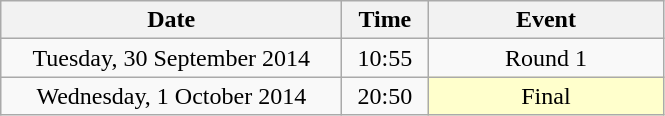<table class = "wikitable" style="text-align:center;">
<tr>
<th width=220>Date</th>
<th width=50>Time</th>
<th width=150>Event</th>
</tr>
<tr>
<td>Tuesday, 30 September 2014</td>
<td>10:55</td>
<td>Round 1</td>
</tr>
<tr>
<td>Wednesday, 1 October 2014</td>
<td>20:50</td>
<td bgcolor=ffffcc>Final</td>
</tr>
</table>
